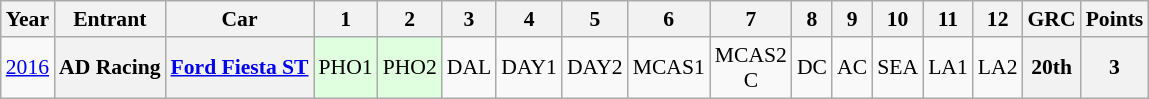<table class="wikitable" border="1" style="text-align:center; font-size:90%;">
<tr>
<th>Year</th>
<th>Entrant</th>
<th>Car</th>
<th>1</th>
<th>2</th>
<th>3</th>
<th>4</th>
<th>5</th>
<th>6</th>
<th>7</th>
<th>8</th>
<th>9</th>
<th>10</th>
<th>11</th>
<th>12</th>
<th>GRC</th>
<th>Points</th>
</tr>
<tr>
<td><a href='#'>2016</a></td>
<th>AD Racing</th>
<th><a href='#'>Ford Fiesta ST</a></th>
<td style="background:#DFFFDF;">PHO1<br></td>
<td style="background:#DFFFDF;">PHO2<br></td>
<td>DAL<br></td>
<td>DAY1<br></td>
<td>DAY2<br></td>
<td>MCAS1</td>
<td>MCAS2<br>C</td>
<td>DC</td>
<td>AC</td>
<td>SEA</td>
<td>LA1</td>
<td>LA2</td>
<th>20th</th>
<th>3</th>
</tr>
</table>
